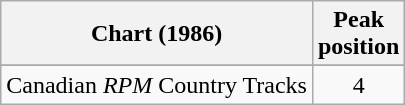<table class="wikitable sortable">
<tr>
<th align="left">Chart (1986)</th>
<th align="center">Peak<br>position</th>
</tr>
<tr>
</tr>
<tr>
<td align="left">Canadian <em>RPM</em> Country Tracks</td>
<td align="center">4</td>
</tr>
</table>
